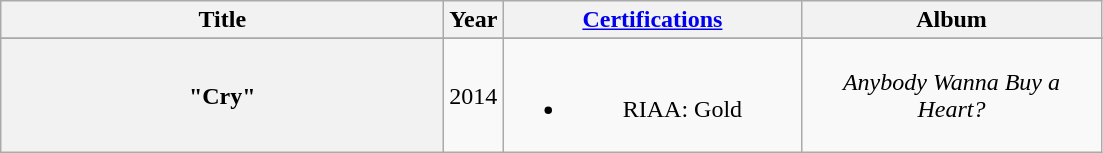<table class="wikitable plainrowheaders" style="text-align:center;">
<tr>
<th rowspan="1" scope="col" style="width:18em;">Title</th>
<th rowspan="1" scope="col" style="width:1em;">Year</th>
<th rowspan="1" scope="col" style="width:12em;"><a href='#'>Certifications</a></th>
<th rowspan="1" scope="col" style="width:12em;">Album</th>
</tr>
<tr>
</tr>
<tr>
<th scope="row">"Cry"</th>
<td>2014</td>
<td><br><ul><li>RIAA: Gold</li></ul></td>
<td><em>Anybody Wanna Buy a Heart?</em></td>
</tr>
</table>
